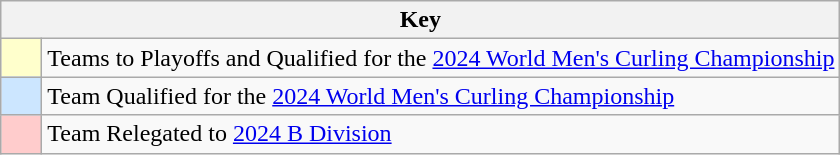<table class="wikitable" style="text-align: center;">
<tr>
<th colspan=2>Key</th>
</tr>
<tr>
<td style="background:#ffffcc; width:20px;"></td>
<td align=left>Teams to Playoffs and Qualified for the <a href='#'>2024 World Men's Curling Championship</a></td>
</tr>
<tr>
<td style="background:#CCE6FF; width:20px;"></td>
<td align=left>Team Qualified for the <a href='#'>2024 World Men's Curling Championship</a></td>
</tr>
<tr>
<td style="background:#ffcccc; width:20px;"></td>
<td align=left>Team Relegated to <a href='#'>2024 B Division</a></td>
</tr>
</table>
